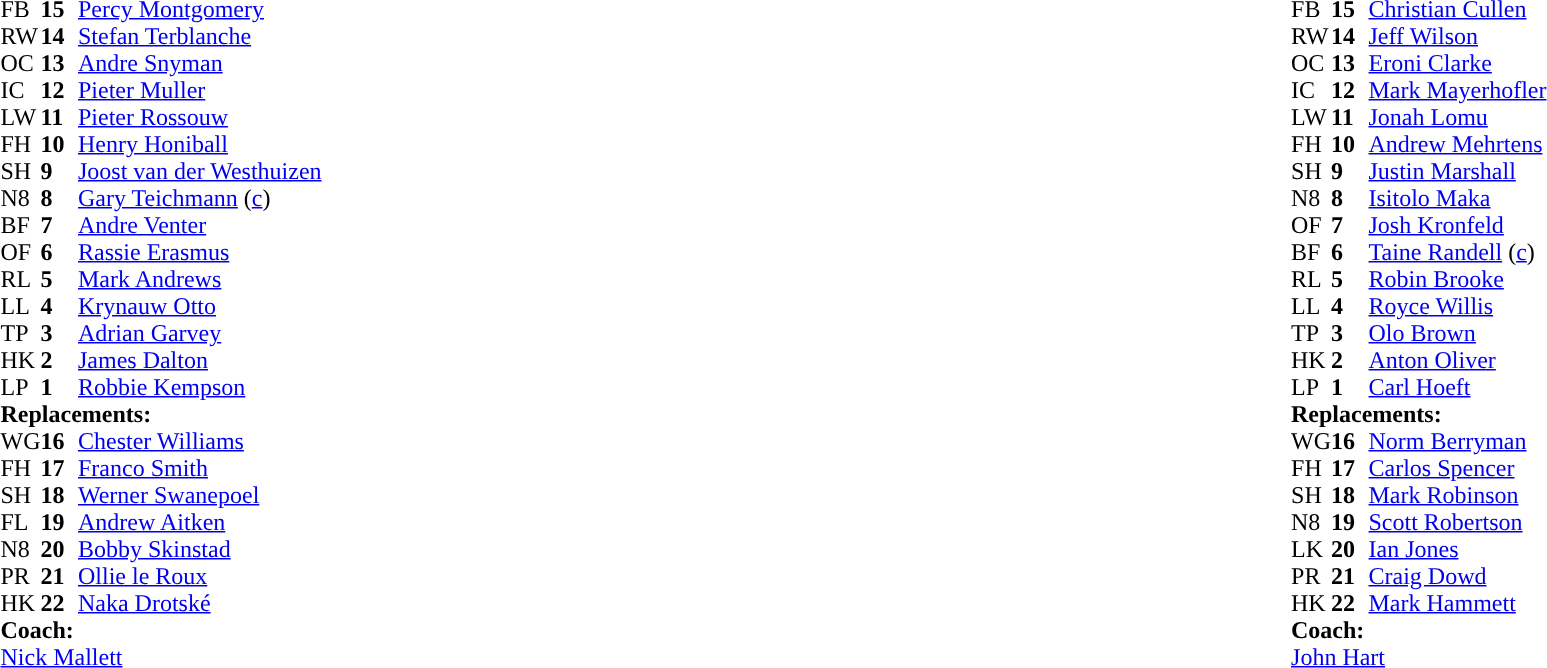<table style="width:100%">
<tr>
<td style="vertical-align:top;width:50%"><br><table cellspacing="0" cellpadding="0">
<tr>
<th width="25"></th>
<th width="25"></th>
</tr>
<tr>
<td>FB</td>
<td><strong>15</strong></td>
<td><a href='#'>Percy Montgomery</a></td>
</tr>
<tr>
<td>RW</td>
<td><strong>14</strong></td>
<td><a href='#'>Stefan Terblanche</a></td>
</tr>
<tr>
<td>OC</td>
<td><strong>13</strong></td>
<td><a href='#'>Andre Snyman</a></td>
</tr>
<tr>
<td>IC</td>
<td><strong>12</strong></td>
<td><a href='#'>Pieter Muller</a></td>
</tr>
<tr>
<td>LW</td>
<td><strong>11</strong></td>
<td><a href='#'>Pieter Rossouw</a></td>
</tr>
<tr>
<td>FH</td>
<td><strong>10</strong></td>
<td><a href='#'>Henry Honiball</a></td>
</tr>
<tr>
<td>SH</td>
<td><strong>9</strong></td>
<td><a href='#'>Joost van der Westhuizen</a></td>
</tr>
<tr>
<td>N8</td>
<td><strong>8</strong></td>
<td><a href='#'>Gary Teichmann</a> (<a href='#'>c</a>)</td>
</tr>
<tr>
<td>BF</td>
<td><strong>7</strong></td>
<td><a href='#'>Andre Venter</a></td>
</tr>
<tr>
<td>OF</td>
<td><strong>6</strong></td>
<td><a href='#'>Rassie Erasmus</a></td>
</tr>
<tr>
<td>RL</td>
<td><strong>5</strong></td>
<td><a href='#'>Mark Andrews</a></td>
</tr>
<tr>
<td>LL</td>
<td><strong>4</strong></td>
<td><a href='#'>Krynauw Otto</a></td>
</tr>
<tr>
<td>TP</td>
<td><strong>3</strong></td>
<td><a href='#'>Adrian Garvey</a></td>
</tr>
<tr>
<td>HK</td>
<td><strong>2</strong></td>
<td><a href='#'>James Dalton</a></td>
</tr>
<tr>
<td>LP</td>
<td><strong>1</strong></td>
<td><a href='#'>Robbie Kempson</a></td>
</tr>
<tr>
<td colspan="3"><strong>Replacements:</strong></td>
</tr>
<tr>
<td>WG</td>
<td><strong>16</strong></td>
<td><a href='#'>Chester Williams</a></td>
</tr>
<tr>
<td>FH</td>
<td><strong>17</strong></td>
<td><a href='#'>Franco Smith</a></td>
</tr>
<tr>
<td>SH</td>
<td><strong>18</strong></td>
<td><a href='#'>Werner Swanepoel</a></td>
</tr>
<tr>
<td>FL</td>
<td><strong>19</strong></td>
<td><a href='#'>Andrew Aitken</a></td>
</tr>
<tr>
<td>N8</td>
<td><strong>20</strong></td>
<td><a href='#'>Bobby Skinstad</a></td>
</tr>
<tr>
<td>PR</td>
<td><strong>21</strong></td>
<td><a href='#'>Ollie le Roux</a></td>
</tr>
<tr>
<td>HK</td>
<td><strong>22</strong></td>
<td><a href='#'>Naka Drotské</a></td>
</tr>
<tr>
<td colspan="3"><strong>Coach:</strong></td>
</tr>
<tr>
<td colspan="4"> <a href='#'>Nick Mallett</a></td>
</tr>
</table>
</td>
<td style="vertical-align:top"></td>
<td style="vertical-align:top;width:50%"><br><table cellspacing="0" cellpadding="0" style="margin:auto">
<tr>
<th width="25"></th>
<th width="25"></th>
</tr>
<tr>
<td>FB</td>
<td><strong>15</strong></td>
<td><a href='#'>Christian Cullen</a></td>
</tr>
<tr>
<td>RW</td>
<td><strong>14</strong></td>
<td><a href='#'>Jeff Wilson</a></td>
</tr>
<tr>
<td>OC</td>
<td><strong>13</strong></td>
<td><a href='#'>Eroni Clarke</a></td>
</tr>
<tr>
<td>IC</td>
<td><strong>12</strong></td>
<td><a href='#'>Mark Mayerhofler</a></td>
</tr>
<tr>
<td>LW</td>
<td><strong>11</strong></td>
<td><a href='#'>Jonah Lomu</a></td>
</tr>
<tr>
<td>FH</td>
<td><strong>10</strong></td>
<td><a href='#'>Andrew Mehrtens</a></td>
</tr>
<tr>
<td>SH</td>
<td><strong>9</strong></td>
<td><a href='#'>Justin Marshall</a></td>
</tr>
<tr>
<td>N8</td>
<td><strong>8</strong></td>
<td><a href='#'>Isitolo Maka</a></td>
</tr>
<tr>
<td>OF</td>
<td><strong>7</strong></td>
<td><a href='#'>Josh Kronfeld</a></td>
</tr>
<tr>
<td>BF</td>
<td><strong>6</strong></td>
<td><a href='#'>Taine Randell</a> (<a href='#'>c</a>)</td>
</tr>
<tr>
<td>RL</td>
<td><strong>5</strong></td>
<td><a href='#'>Robin Brooke</a></td>
</tr>
<tr>
<td>LL</td>
<td><strong>4</strong></td>
<td><a href='#'>Royce Willis</a></td>
</tr>
<tr>
<td>TP</td>
<td><strong>3</strong></td>
<td><a href='#'>Olo Brown</a></td>
</tr>
<tr>
<td>HK</td>
<td><strong>2</strong></td>
<td><a href='#'>Anton Oliver</a></td>
</tr>
<tr>
<td>LP</td>
<td><strong>1</strong></td>
<td><a href='#'>Carl Hoeft</a></td>
</tr>
<tr>
<td colspan="3"><strong>Replacements:</strong></td>
</tr>
<tr>
<td>WG</td>
<td><strong>16</strong></td>
<td><a href='#'>Norm Berryman</a></td>
</tr>
<tr>
<td>FH</td>
<td><strong>17</strong></td>
<td><a href='#'>Carlos Spencer</a></td>
</tr>
<tr>
<td>SH</td>
<td><strong>18</strong></td>
<td><a href='#'>Mark Robinson</a></td>
</tr>
<tr>
<td>N8</td>
<td><strong>19</strong></td>
<td><a href='#'>Scott Robertson</a></td>
</tr>
<tr>
<td>LK</td>
<td><strong>20</strong></td>
<td><a href='#'>Ian Jones</a></td>
</tr>
<tr>
<td>PR</td>
<td><strong>21</strong></td>
<td><a href='#'>Craig Dowd</a></td>
</tr>
<tr>
<td>HK</td>
<td><strong>22</strong></td>
<td><a href='#'>Mark Hammett</a></td>
</tr>
<tr>
<td colspan="3"><strong>Coach:</strong></td>
</tr>
<tr>
<td colspan="3"> <a href='#'>John Hart</a></td>
</tr>
</table>
</td>
</tr>
</table>
